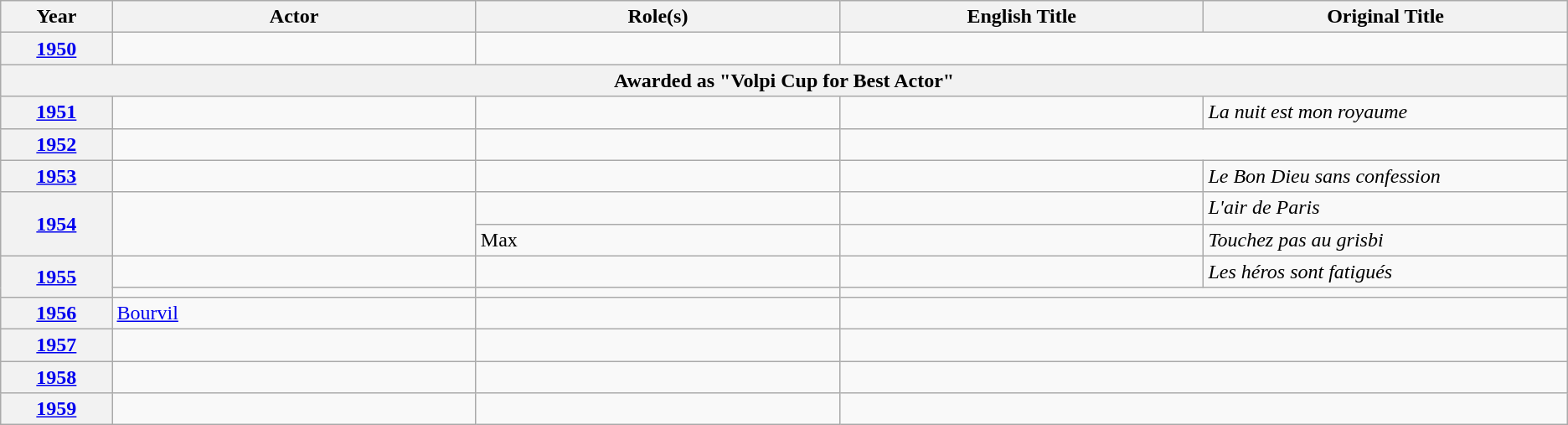<table class="wikitable unsortable">
<tr>
<th scope="col" style="width:3%;">Year</th>
<th scope="col" style="width:10%;">Actor</th>
<th scope="col" style="width:10%;">Role(s)</th>
<th scope="col" style="width:10%;">English Title</th>
<th scope="col" style="width:10%;">Original Title</th>
</tr>
<tr>
<th style="text-align:center;"><a href='#'>1950</a></th>
<td> </td>
<td></td>
<td colspan="2"></td>
</tr>
<tr>
<th colspan="5" data-sort-value="1951 A">Awarded as "Volpi Cup for Best Actor"</th>
</tr>
<tr>
<th style="text-align:center;"><a href='#'>1951</a></th>
<td> </td>
<td></td>
<td></td>
<td><em>La nuit est mon royaume</em></td>
</tr>
<tr>
<th style="text-align:center;"><a href='#'>1952</a></th>
<td> </td>
<td></td>
<td colspan="2"></td>
</tr>
<tr>
<th style="text-align:center;"><a href='#'>1953</a></th>
<td> </td>
<td></td>
<td colspan="1"></td>
<td><em>Le Bon Dieu sans confession</em></td>
</tr>
<tr>
<th rowspan="2" style="text-align:center;"><a href='#'>1954</a></th>
<td rowspan="2">  </td>
<td></td>
<td></td>
<td><em>L'air de Paris</em></td>
</tr>
<tr>
<td>Max</td>
<td colspan="1"></td>
<td colspan="1"><em>Touchez pas au grisbi</em></td>
</tr>
<tr>
<th rowspan="2" style="text-align:center;"><a href='#'>1955</a></th>
<td>   </td>
<td></td>
<td></td>
<td><em>Les héros sont fatigués</em></td>
</tr>
<tr>
<td> </td>
<td></td>
<td colspan="2"></td>
</tr>
<tr>
<th style="text-align:center;"><a href='#'>1956</a></th>
<td> <a href='#'>Bourvil</a></td>
<td></td>
<td colspan="2"></td>
</tr>
<tr>
<th style="text-align:center;"><a href='#'>1957</a></th>
<td> </td>
<td></td>
<td colspan="2"></td>
</tr>
<tr>
<th style="text-align:center;"><a href='#'>1958</a></th>
<td> </td>
<td></td>
<td colspan="2"></td>
</tr>
<tr>
<th style="text-align:center;"><a href='#'>1959</a></th>
<td> </td>
<td></td>
<td colspan="2"></td>
</tr>
</table>
